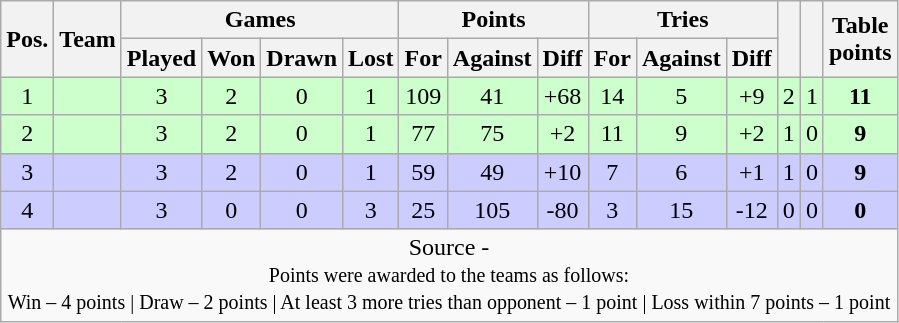<table class="wikitable" style="text-align:center">
<tr>
<th rowspan="2">Pos.</th>
<th rowspan="2">Team</th>
<th colspan="4">Games</th>
<th colspan="3">Points</th>
<th colspan="3">Tries</th>
<th rowspan="2"></th>
<th rowspan="2"></th>
<th rowspan="2">Table<br>points</th>
</tr>
<tr>
<th>Played</th>
<th>Won</th>
<th>Drawn</th>
<th>Lost</th>
<th>For</th>
<th>Against</th>
<th>Diff</th>
<th>For</th>
<th>Against</th>
<th>Diff</th>
</tr>
<tr bgcolor="#ccffcc">
<td>1</td>
<td style="text-align:left"></td>
<td>3</td>
<td>2</td>
<td>0</td>
<td>1</td>
<td>109</td>
<td>41</td>
<td>+68</td>
<td>14</td>
<td>5</td>
<td>+9</td>
<td>2</td>
<td>1</td>
<td><strong>11</strong></td>
</tr>
<tr bgcolor="#ccffcc">
<td>2</td>
<td style="text-align:left"></td>
<td>3</td>
<td>2</td>
<td>0</td>
<td>1</td>
<td>77</td>
<td>75</td>
<td>+2</td>
<td>11</td>
<td>9</td>
<td>+2</td>
<td>1</td>
<td>0</td>
<td><strong>9</strong></td>
</tr>
<tr bgcolor="#CCCCFF">
<td>3</td>
<td style="text-align:left"></td>
<td>3</td>
<td>2</td>
<td>0</td>
<td>1</td>
<td>59</td>
<td>49</td>
<td>+10</td>
<td>7</td>
<td>6</td>
<td>+1</td>
<td>1</td>
<td>0</td>
<td><strong>9</strong></td>
</tr>
<tr bgcolor="#CCCCFF">
<td>4</td>
<td style="text-align:left"></td>
<td>3</td>
<td>0</td>
<td>0</td>
<td>3</td>
<td>25</td>
<td>105</td>
<td>-80</td>
<td>3</td>
<td>15</td>
<td>-12</td>
<td>0</td>
<td>0</td>
<td><strong>0</strong></td>
</tr>
<tr>
<td colspan="100%" style="text-align:center">Source - <br><small>Points were awarded to the teams as follows:<br>Win – 4 points | Draw – 2 points | At least 3 more tries than opponent – 1 point | Loss within 7 points – 1 point</small></td>
</tr>
</table>
